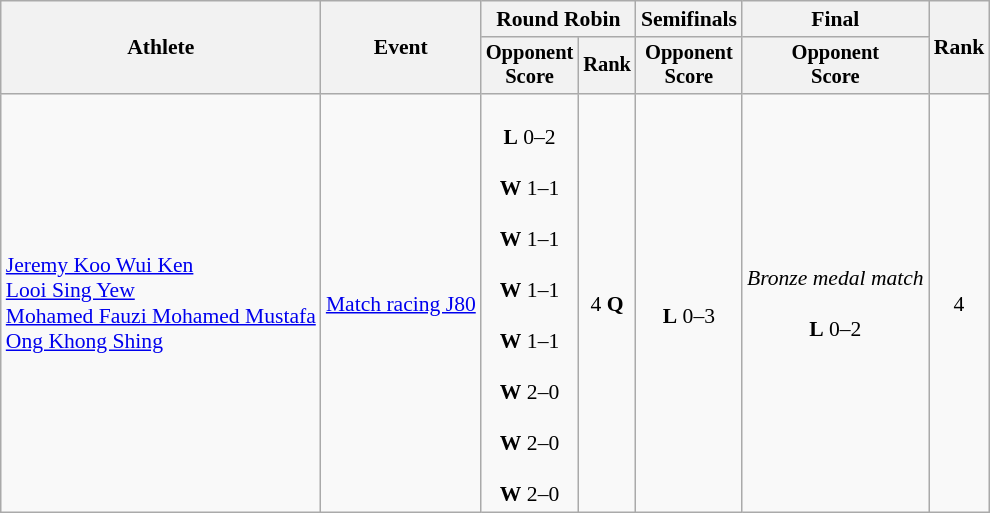<table class=wikitable style="font-size:90%; text-align:center">
<tr>
<th rowspan=2>Athlete</th>
<th rowspan=2>Event</th>
<th colspan=2>Round Robin</th>
<th>Semifinals</th>
<th>Final</th>
<th rowspan=2>Rank</th>
</tr>
<tr style="font-size:95%">
<th>Opponent<br>Score</th>
<th>Rank</th>
<th>Opponent<br>Score</th>
<th>Opponent<br>Score</th>
</tr>
<tr>
<td align="left"><a href='#'>Jeremy Koo Wui Ken</a><br><a href='#'>Looi Sing Yew</a><br><a href='#'>Mohamed Fauzi Mohamed Mustafa</a><br><a href='#'>Ong Khong Shing</a></td>
<td align="left"><a href='#'>Match racing J80</a></td>
<td><br><strong>L</strong> 0–2<br><br><strong>W</strong> 1–1<br><br><strong>W</strong> 1–1<br><br><strong>W</strong> 1–1<br><br><strong>W</strong> 1–1<br><br><strong>W</strong> 2–0<br><br><strong>W</strong> 2–0<br><br><strong>W</strong> 2–0</td>
<td>4 <strong>Q</strong></td>
<td><br><strong>L</strong> 0–3</td>
<td><em>Bronze medal match</em><br><br><strong>L</strong> 0–2</td>
<td>4</td>
</tr>
</table>
